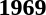<table>
<tr>
<td><strong>1969</strong><br></td>
</tr>
</table>
